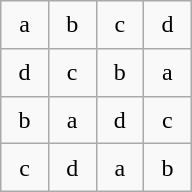<table class="wikitable" style="margin-left:auto;margin-right:auto;text-align:center;width:8em;height:8em;table-layout:fixed;">
<tr>
<td>a</td>
<td>b</td>
<td>c</td>
<td>d</td>
</tr>
<tr>
<td>d</td>
<td>c</td>
<td>b</td>
<td>a</td>
</tr>
<tr>
<td>b</td>
<td>a</td>
<td>d</td>
<td>c</td>
</tr>
<tr>
<td>c</td>
<td>d</td>
<td>a</td>
<td>b</td>
</tr>
</table>
